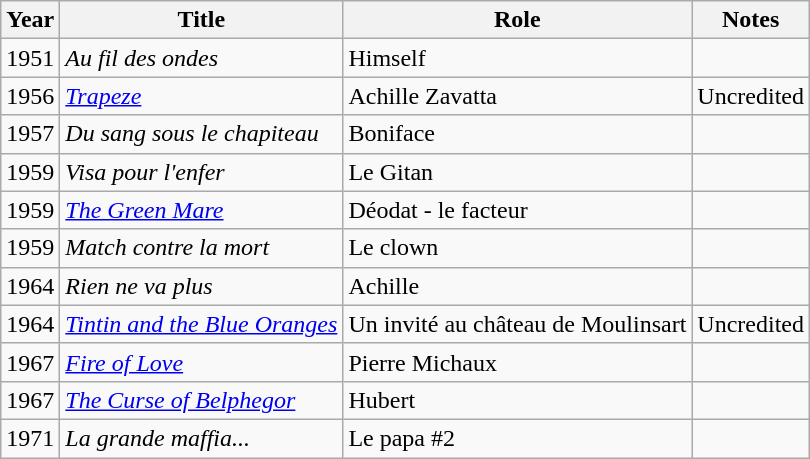<table class="wikitable">
<tr>
<th>Year</th>
<th>Title</th>
<th>Role</th>
<th>Notes</th>
</tr>
<tr>
<td>1951</td>
<td><em>Au fil des ondes</em></td>
<td>Himself</td>
<td></td>
</tr>
<tr>
<td>1956</td>
<td><em><a href='#'>Trapeze</a></em></td>
<td>Achille Zavatta</td>
<td>Uncredited</td>
</tr>
<tr>
<td>1957</td>
<td><em>Du sang sous le chapiteau</em></td>
<td>Boniface</td>
<td></td>
</tr>
<tr>
<td>1959</td>
<td><em>Visa pour l'enfer</em></td>
<td>Le Gitan</td>
<td></td>
</tr>
<tr>
<td>1959</td>
<td><em><a href='#'>The Green Mare</a></em></td>
<td>Déodat - le facteur</td>
<td></td>
</tr>
<tr>
<td>1959</td>
<td><em>Match contre la mort</em></td>
<td>Le clown</td>
<td></td>
</tr>
<tr>
<td>1964</td>
<td><em>Rien ne va plus</em></td>
<td>Achille</td>
<td></td>
</tr>
<tr>
<td>1964</td>
<td><em><a href='#'>Tintin and the Blue Oranges</a></em></td>
<td>Un invité au château de Moulinsart</td>
<td>Uncredited</td>
</tr>
<tr>
<td>1967</td>
<td><em><a href='#'>Fire of Love</a></em></td>
<td>Pierre Michaux</td>
<td></td>
</tr>
<tr>
<td>1967</td>
<td><em><a href='#'>The Curse of Belphegor</a></em></td>
<td>Hubert</td>
<td></td>
</tr>
<tr>
<td>1971</td>
<td><em>La grande maffia...</em></td>
<td>Le papa #2</td>
<td></td>
</tr>
</table>
